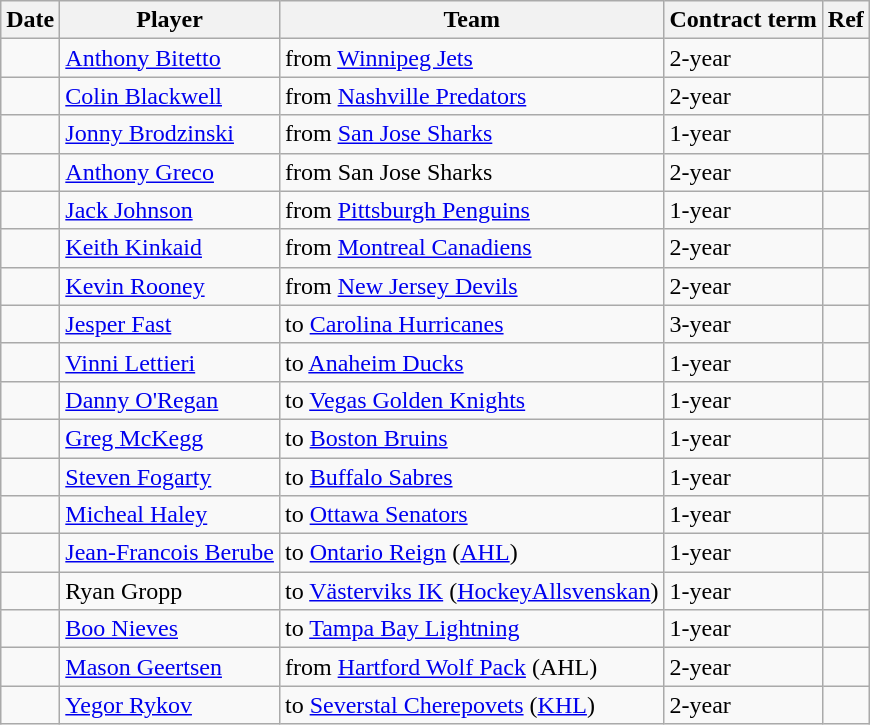<table class="wikitable">
<tr>
<th>Date</th>
<th>Player</th>
<th>Team</th>
<th>Contract term</th>
<th>Ref</th>
</tr>
<tr>
<td></td>
<td><a href='#'>Anthony Bitetto</a></td>
<td>from <a href='#'>Winnipeg Jets</a></td>
<td>2-year</td>
<td></td>
</tr>
<tr>
<td></td>
<td><a href='#'>Colin Blackwell</a></td>
<td>from <a href='#'>Nashville Predators</a></td>
<td>2-year</td>
<td></td>
</tr>
<tr>
<td></td>
<td><a href='#'>Jonny Brodzinski</a></td>
<td>from <a href='#'>San Jose Sharks</a></td>
<td>1-year</td>
<td></td>
</tr>
<tr>
<td></td>
<td><a href='#'>Anthony Greco</a></td>
<td>from San Jose Sharks</td>
<td>2-year</td>
<td></td>
</tr>
<tr>
<td></td>
<td><a href='#'>Jack Johnson</a></td>
<td>from <a href='#'>Pittsburgh Penguins</a></td>
<td>1-year</td>
<td></td>
</tr>
<tr>
<td></td>
<td><a href='#'>Keith Kinkaid</a></td>
<td>from <a href='#'>Montreal Canadiens</a></td>
<td>2-year</td>
<td></td>
</tr>
<tr>
<td></td>
<td><a href='#'>Kevin Rooney</a></td>
<td>from <a href='#'>New Jersey Devils</a></td>
<td>2-year</td>
<td></td>
</tr>
<tr>
<td></td>
<td><a href='#'>Jesper Fast</a></td>
<td>to <a href='#'>Carolina Hurricanes</a></td>
<td>3-year</td>
<td></td>
</tr>
<tr>
<td></td>
<td><a href='#'>Vinni Lettieri</a></td>
<td>to <a href='#'>Anaheim Ducks</a></td>
<td>1-year</td>
<td></td>
</tr>
<tr>
<td></td>
<td><a href='#'>Danny O'Regan</a></td>
<td>to <a href='#'>Vegas Golden Knights</a></td>
<td>1-year</td>
<td></td>
</tr>
<tr>
<td></td>
<td><a href='#'>Greg McKegg</a></td>
<td>to <a href='#'>Boston Bruins</a></td>
<td>1-year</td>
<td></td>
</tr>
<tr>
<td></td>
<td><a href='#'>Steven Fogarty</a></td>
<td>to <a href='#'>Buffalo Sabres</a></td>
<td>1-year</td>
<td></td>
</tr>
<tr>
<td></td>
<td><a href='#'>Micheal Haley</a></td>
<td>to <a href='#'>Ottawa Senators</a></td>
<td>1-year</td>
<td></td>
</tr>
<tr>
<td></td>
<td><a href='#'>Jean-Francois Berube</a></td>
<td>to <a href='#'>Ontario Reign</a> (<a href='#'>AHL</a>)</td>
<td>1-year</td>
<td></td>
</tr>
<tr>
<td></td>
<td>Ryan Gropp</td>
<td>to <a href='#'>Västerviks IK</a> (<a href='#'>HockeyAllsvenskan</a>)</td>
<td>1-year</td>
<td></td>
</tr>
<tr>
<td></td>
<td><a href='#'>Boo Nieves</a></td>
<td>to <a href='#'>Tampa Bay Lightning</a></td>
<td>1-year</td>
<td></td>
</tr>
<tr>
<td></td>
<td><a href='#'>Mason Geertsen</a></td>
<td>from <a href='#'>Hartford Wolf Pack</a> (AHL)</td>
<td>2-year</td>
<td></td>
</tr>
<tr>
<td></td>
<td><a href='#'>Yegor Rykov</a></td>
<td>to <a href='#'>Severstal Cherepovets</a> (<a href='#'>KHL</a>)</td>
<td>2-year</td>
<td></td>
</tr>
</table>
